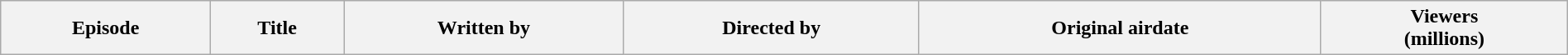<table class="wikitable plainrowheaders" style="width:100%;">
<tr>
<th>Episode</th>
<th>Title</th>
<th>Written by</th>
<th>Directed by</th>
<th>Original airdate</th>
<th>Viewers<br>(millions)<br>


</th>
</tr>
</table>
